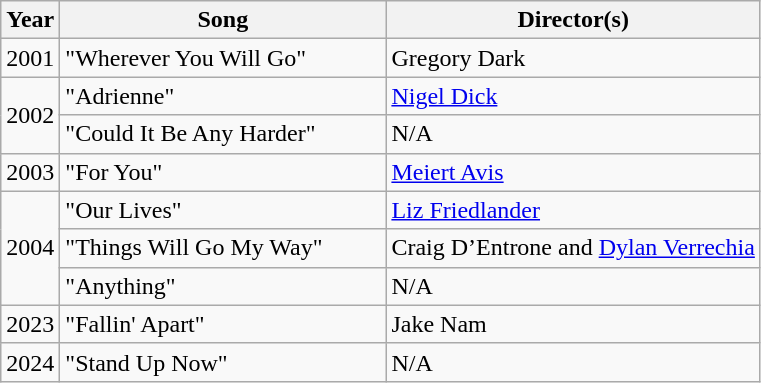<table class="wikitable">
<tr>
<th>Year</th>
<th width="210">Song</th>
<th>Director(s)</th>
</tr>
<tr>
<td>2001</td>
<td>"Wherever You Will Go"</td>
<td>Gregory Dark</td>
</tr>
<tr>
<td rowspan="2">2002</td>
<td>"Adrienne"</td>
<td><a href='#'>Nigel Dick</a></td>
</tr>
<tr>
<td>"Could It Be Any Harder"</td>
<td>N/A</td>
</tr>
<tr>
<td>2003</td>
<td>"For You"</td>
<td><a href='#'>Meiert Avis</a></td>
</tr>
<tr>
<td rowspan="3">2004</td>
<td>"Our Lives"</td>
<td><a href='#'>Liz Friedlander</a></td>
</tr>
<tr>
<td>"Things Will Go My Way"</td>
<td>Craig D’Entrone and <a href='#'>Dylan Verrechia</a></td>
</tr>
<tr>
<td>"Anything"</td>
<td>N/A</td>
</tr>
<tr>
<td>2023</td>
<td>"Fallin' Apart"</td>
<td>Jake Nam</td>
</tr>
<tr>
<td>2024</td>
<td>"Stand Up Now"</td>
<td>N/A</td>
</tr>
</table>
